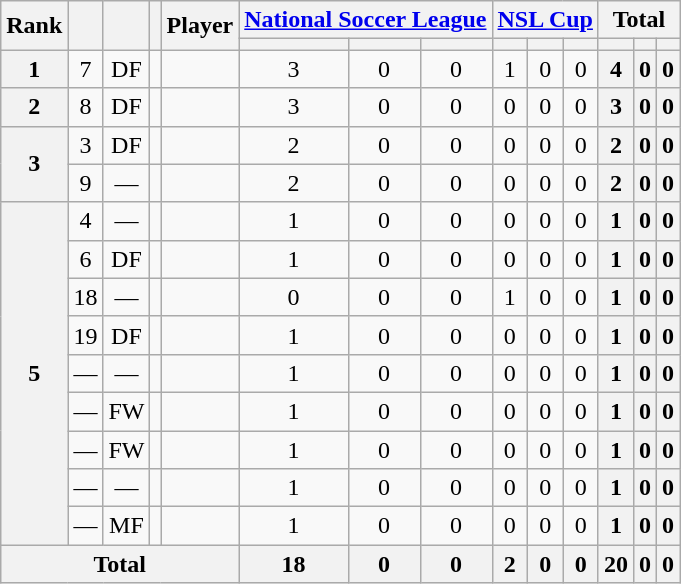<table class="wikitable sortable" style="text-align:center">
<tr>
<th rowspan="2">Rank</th>
<th rowspan="2"></th>
<th rowspan="2"></th>
<th rowspan="2"></th>
<th rowspan="2">Player</th>
<th colspan="3"><a href='#'>National Soccer League</a></th>
<th colspan="3"><a href='#'>NSL Cup</a></th>
<th colspan="3">Total</th>
</tr>
<tr>
<th></th>
<th></th>
<th></th>
<th></th>
<th></th>
<th></th>
<th></th>
<th></th>
<th></th>
</tr>
<tr>
<th>1</th>
<td>7</td>
<td>DF</td>
<td></td>
<td align="left"><br></td>
<td>3</td>
<td>0</td>
<td>0<br></td>
<td>1</td>
<td>0</td>
<td>0<br></td>
<th>4</th>
<th>0</th>
<th>0</th>
</tr>
<tr>
<th>2</th>
<td>8</td>
<td>DF</td>
<td></td>
<td align="left"><br></td>
<td>3</td>
<td>0</td>
<td>0<br></td>
<td>0</td>
<td>0</td>
<td>0<br></td>
<th>3</th>
<th>0</th>
<th>0</th>
</tr>
<tr>
<th rowspan="2">3</th>
<td>3</td>
<td>DF</td>
<td></td>
<td align="left"><br></td>
<td>2</td>
<td>0</td>
<td>0<br></td>
<td>0</td>
<td>0</td>
<td>0<br></td>
<th>2</th>
<th>0</th>
<th>0</th>
</tr>
<tr>
<td>9</td>
<td>—</td>
<td></td>
<td align="left"><br></td>
<td>2</td>
<td>0</td>
<td>0<br></td>
<td>0</td>
<td>0</td>
<td>0<br></td>
<th>2</th>
<th>0</th>
<th>0</th>
</tr>
<tr>
<th rowspan="9">5</th>
<td>4</td>
<td>—</td>
<td></td>
<td align="left"><br></td>
<td>1</td>
<td>0</td>
<td>0<br></td>
<td>0</td>
<td>0</td>
<td>0<br></td>
<th>1</th>
<th>0</th>
<th>0</th>
</tr>
<tr>
<td>6</td>
<td>DF</td>
<td></td>
<td align="left"><br></td>
<td>1</td>
<td>0</td>
<td>0<br></td>
<td>0</td>
<td>0</td>
<td>0<br></td>
<th>1</th>
<th>0</th>
<th>0</th>
</tr>
<tr>
<td>18</td>
<td>—</td>
<td></td>
<td align="left"><br></td>
<td>0</td>
<td>0</td>
<td>0<br></td>
<td>1</td>
<td>0</td>
<td>0<br></td>
<th>1</th>
<th>0</th>
<th>0</th>
</tr>
<tr>
<td>19</td>
<td>DF</td>
<td></td>
<td align="left"><br></td>
<td>1</td>
<td>0</td>
<td>0<br></td>
<td>0</td>
<td>0</td>
<td>0<br></td>
<th>1</th>
<th>0</th>
<th>0</th>
</tr>
<tr>
<td>—</td>
<td>—</td>
<td></td>
<td align="left"><br></td>
<td>1</td>
<td>0</td>
<td>0<br></td>
<td>0</td>
<td>0</td>
<td>0<br></td>
<th>1</th>
<th>0</th>
<th>0</th>
</tr>
<tr>
<td>—</td>
<td>FW</td>
<td></td>
<td align="left"><br></td>
<td>1</td>
<td>0</td>
<td>0<br></td>
<td>0</td>
<td>0</td>
<td>0<br></td>
<th>1</th>
<th>0</th>
<th>0</th>
</tr>
<tr>
<td>—</td>
<td>FW</td>
<td></td>
<td align="left"><br></td>
<td>1</td>
<td>0</td>
<td>0<br></td>
<td>0</td>
<td>0</td>
<td>0<br></td>
<th>1</th>
<th>0</th>
<th>0</th>
</tr>
<tr>
<td>—</td>
<td>—</td>
<td></td>
<td align="left"><br></td>
<td>1</td>
<td>0</td>
<td>0<br></td>
<td>0</td>
<td>0</td>
<td>0<br></td>
<th>1</th>
<th>0</th>
<th>0</th>
</tr>
<tr>
<td>—</td>
<td>MF</td>
<td></td>
<td align="left"><br></td>
<td>1</td>
<td>0</td>
<td>0<br></td>
<td>0</td>
<td>0</td>
<td>0<br></td>
<th>1</th>
<th>0</th>
<th>0</th>
</tr>
<tr>
<th colspan="5">Total<br></th>
<th>18</th>
<th>0</th>
<th>0<br></th>
<th>2</th>
<th>0</th>
<th>0<br></th>
<th>20</th>
<th>0</th>
<th>0</th>
</tr>
</table>
